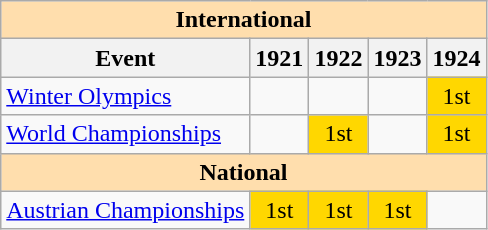<table class="wikitable" style="text-align:center">
<tr>
<th style="background-color: #ffdead; " colspan=5 align=center>International</th>
</tr>
<tr>
<th>Event</th>
<th>1921</th>
<th>1922</th>
<th>1923</th>
<th>1924</th>
</tr>
<tr>
<td align=left><a href='#'>Winter Olympics</a></td>
<td></td>
<td></td>
<td></td>
<td bgcolor=gold>1st</td>
</tr>
<tr>
<td align=left><a href='#'>World Championships</a></td>
<td></td>
<td bgcolor=gold>1st</td>
<td></td>
<td bgcolor=gold>1st</td>
</tr>
<tr>
<th style="background-color: #ffdead; " colspan=5 align=center>National</th>
</tr>
<tr>
<td align=left><a href='#'>Austrian Championships</a></td>
<td bgcolor=gold>1st</td>
<td bgcolor=gold>1st</td>
<td bgcolor=gold>1st</td>
<td></td>
</tr>
</table>
